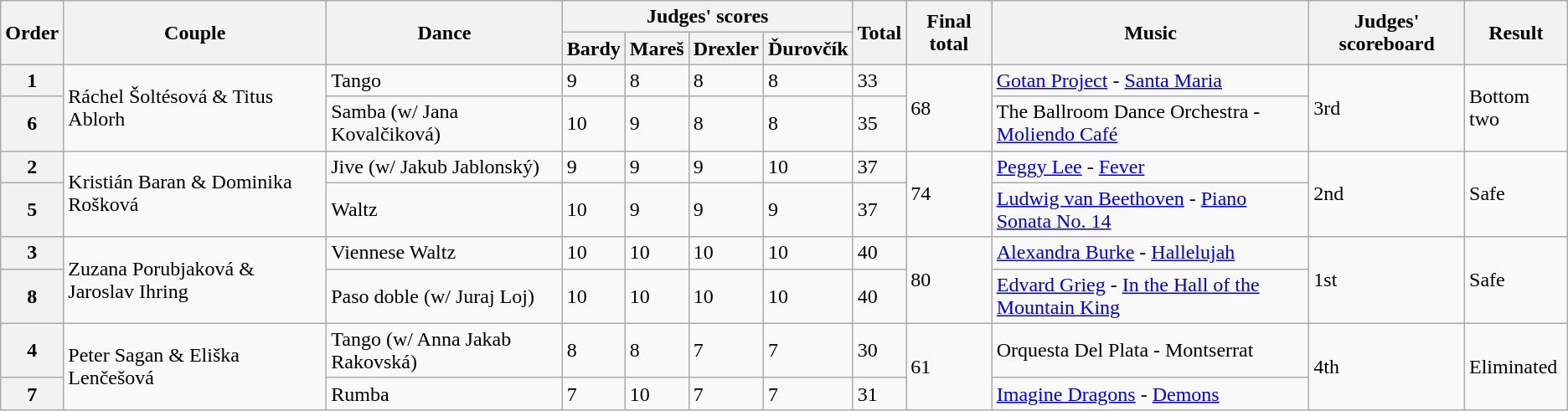<table class="wikitable">
<tr>
<th rowspan="2">Order</th>
<th rowspan="2">Couple</th>
<th rowspan="2">Dance</th>
<th colspan="4">Judges' scores</th>
<th rowspan="2">Total</th>
<th rowspan="2">Final total</th>
<th rowspan="2">Music</th>
<th rowspan="2">Judges' scoreboard</th>
<th rowspan="2">Result</th>
</tr>
<tr>
<th>Bardy</th>
<th>Mareš</th>
<th>Drexler</th>
<th>Ďurovčík</th>
</tr>
<tr>
<th>1</th>
<td rowspan="2">Ráchel Šoltésová & Titus Ablorh</td>
<td>Tango</td>
<td>9</td>
<td>8</td>
<td>8</td>
<td>8</td>
<td>33</td>
<td rowspan="2">68</td>
<td><a href='#'>Gotan Project</a> - <a href='#'>Santa Maria</a></td>
<td rowspan="2">3rd</td>
<td rowspan="2">Bottom two</td>
</tr>
<tr>
<th>6</th>
<td>Samba (w/ Jana Kovalčiková)</td>
<td>10</td>
<td>9</td>
<td>8</td>
<td>8</td>
<td>35</td>
<td>The Ballroom Dance Orchestra - <a href='#'>Moliendo Café</a></td>
</tr>
<tr>
<th>2</th>
<td rowspan="2">Kristián Baran & Dominika Rošková</td>
<td>Jive (w/ Jakub Jablonský)</td>
<td>9</td>
<td>9</td>
<td>9</td>
<td>10</td>
<td>37</td>
<td rowspan="2">74</td>
<td><a href='#'>Peggy Lee</a> - <a href='#'>Fever</a></td>
<td rowspan="2">2nd</td>
<td rowspan="2">Safe</td>
</tr>
<tr>
<th>5</th>
<td>Waltz</td>
<td>10</td>
<td>9</td>
<td>9</td>
<td>9</td>
<td>37</td>
<td><a href='#'>Ludwig van Beethoven</a> - <a href='#'>Piano Sonata No. 14</a></td>
</tr>
<tr>
<th>3</th>
<td rowspan="2">Zuzana Porubjaková & Jaroslav Ihring</td>
<td>Viennese Waltz</td>
<td>10</td>
<td>10</td>
<td>10</td>
<td>10</td>
<td>40</td>
<td rowspan="2">80</td>
<td><a href='#'>Alexandra Burke</a> - <a href='#'>Hallelujah</a></td>
<td rowspan="2">1st</td>
<td rowspan="2">Safe</td>
</tr>
<tr>
<th>8</th>
<td>Paso doble (w/ Juraj Loj)</td>
<td>10</td>
<td>10</td>
<td>10</td>
<td>10</td>
<td>40</td>
<td><a href='#'>Edvard Grieg</a> - <a href='#'>In the Hall of the Mountain King</a></td>
</tr>
<tr>
<th>4</th>
<td rowspan="2">Peter Sagan & Eliška Lenčešová</td>
<td>Tango (w/ Anna Jakab Rakovská)</td>
<td>8</td>
<td>8</td>
<td>7</td>
<td>7</td>
<td>30</td>
<td rowspan="2">61</td>
<td>Orquesta Del Plata - Montserrat</td>
<td rowspan="2">4th</td>
<td rowspan="2">Eliminated</td>
</tr>
<tr>
<th>7</th>
<td>Rumba</td>
<td>7</td>
<td>10</td>
<td>7</td>
<td>7</td>
<td>31</td>
<td><a href='#'>Imagine Dragons</a> - <a href='#'>Demons</a></td>
</tr>
</table>
